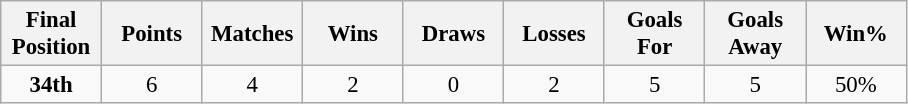<table class="wikitable" style="font-size: 95%; text-align: center;">
<tr>
<th width=60>Final Position</th>
<th width=60>Points</th>
<th width=60>Matches</th>
<th width=60>Wins</th>
<th width=60>Draws</th>
<th width=60>Losses</th>
<th width=60>Goals For</th>
<th width=60>Goals Away</th>
<th width=60>Win%</th>
</tr>
<tr>
<td><strong>34th</strong></td>
<td>6</td>
<td>4</td>
<td>2</td>
<td>0</td>
<td>2</td>
<td>5</td>
<td>5</td>
<td>50%</td>
</tr>
</table>
